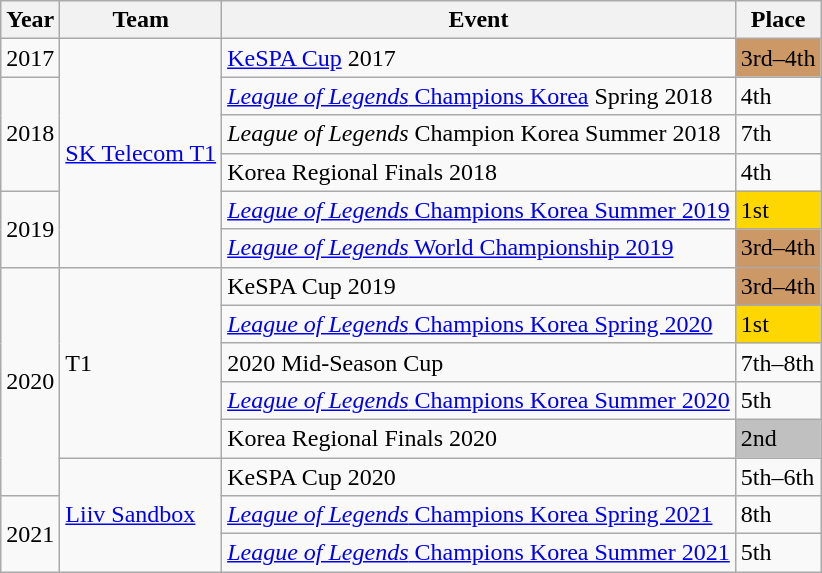<table class="wikitable">
<tr>
<th>Year</th>
<th>Team</th>
<th>Event</th>
<th>Place</th>
</tr>
<tr>
<td>2017</td>
<td rowspan="6"><a href='#'>SK Telecom T1</a></td>
<td><a href='#'>KeSPA Cup</a> 2017</td>
<td style="background:#c96;">3rd–4th</td>
</tr>
<tr>
<td rowspan="3">2018</td>
<td><a href='#'><em>League of Legends</em> Champions Korea</a> Spring 2018</td>
<td>4th</td>
</tr>
<tr>
<td><em>League of Legends</em> Champion Korea Summer 2018</td>
<td>7th</td>
</tr>
<tr>
<td>Korea Regional Finals 2018</td>
<td>4th</td>
</tr>
<tr>
<td rowspan="2">2019</td>
<td><a href='#'><em>League of Legends</em> Champions Korea Summer 2019</a></td>
<td style="background:gold;">1st</td>
</tr>
<tr>
<td><a href='#'><em>League of Legends</em> World Championship 2019</a></td>
<td style="background:#c96;">3rd–4th</td>
</tr>
<tr>
<td rowspan="6">2020</td>
<td rowspan="5">T1</td>
<td>KeSPA Cup 2019</td>
<td style="background:#c96;">3rd–4th</td>
</tr>
<tr>
<td><a href='#'><em>League of Legends</em> Champions Korea Spring 2020</a></td>
<td style="background:gold;">1st</td>
</tr>
<tr>
<td>2020 Mid-Season Cup</td>
<td>7th–8th</td>
</tr>
<tr>
<td><a href='#'><em>League of Legends</em> Champions Korea Summer 2020</a></td>
<td>5th</td>
</tr>
<tr>
<td>Korea Regional Finals 2020</td>
<td style="background:silver;">2nd</td>
</tr>
<tr>
<td rowspan="3"><a href='#'>Liiv Sandbox</a></td>
<td>KeSPA Cup 2020</td>
<td>5th–6th</td>
</tr>
<tr>
<td rowspan="2">2021</td>
<td><a href='#'><em>League of Legends</em> Champions Korea Spring 2021</a></td>
<td>8th</td>
</tr>
<tr>
<td><a href='#'><em>League of Legends</em> Champions Korea Summer 2021</a></td>
<td>5th</td>
</tr>
</table>
